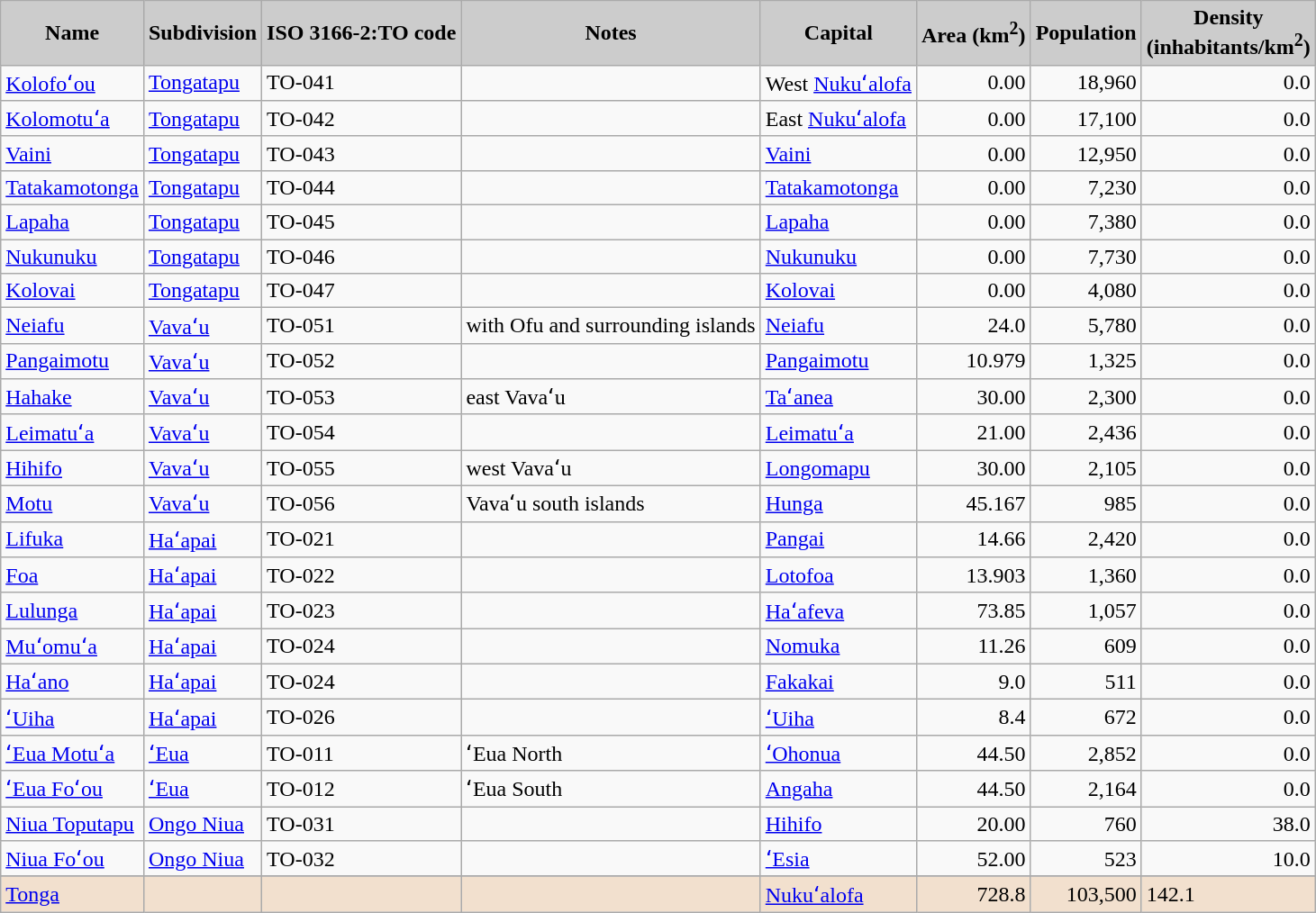<table class="wikitable sortable">
<tr>
<th style="background: #CCC;">Name</th>
<th style="background: #CCC;">Subdivision</th>
<th style="background: #CCC;">ISO 3166-2:TO code</th>
<th style="background: #CCC;">Notes</th>
<th style="background: #CCC;">Capital</th>
<th style="background: #CCC;">Area (km<sup>2</sup>)</th>
<th style="background: #CCC;">Population</th>
<th style="background: #CCC;">Density<br>(inhabitants/km<sup>2</sup>)</th>
</tr>
<tr>
<td><a href='#'>Kolofoʻou</a></td>
<td><a href='#'>Tongatapu</a></td>
<td>TO-041</td>
<td></td>
<td>West <a href='#'>Nukuʻalofa</a></td>
<td align="right">0.00</td>
<td align="right">18,960</td>
<td align="right">0.0</td>
</tr>
<tr>
<td><a href='#'>Kolomotuʻa</a></td>
<td><a href='#'>Tongatapu</a></td>
<td>TO-042</td>
<td></td>
<td>East <a href='#'>Nukuʻalofa</a></td>
<td align="right">0.00</td>
<td align="right">17,100</td>
<td align="right">0.0</td>
</tr>
<tr>
<td><a href='#'>Vaini</a></td>
<td><a href='#'>Tongatapu</a></td>
<td>TO-043</td>
<td></td>
<td><a href='#'>Vaini</a></td>
<td align="right">0.00</td>
<td align="right">12,950</td>
<td align="right">0.0</td>
</tr>
<tr>
<td><a href='#'>Tatakamotonga</a></td>
<td><a href='#'>Tongatapu</a></td>
<td>TO-044</td>
<td></td>
<td><a href='#'>Tatakamotonga</a></td>
<td align="right">0.00</td>
<td align="right">7,230</td>
<td align="right">0.0</td>
</tr>
<tr>
<td><a href='#'>Lapaha</a></td>
<td><a href='#'>Tongatapu</a></td>
<td>TO-045</td>
<td></td>
<td><a href='#'>Lapaha</a></td>
<td align="right">0.00</td>
<td align="right">7,380</td>
<td align="right">0.0</td>
</tr>
<tr>
<td><a href='#'>Nukunuku</a></td>
<td><a href='#'>Tongatapu</a></td>
<td>TO-046</td>
<td></td>
<td><a href='#'>Nukunuku</a></td>
<td align="right">0.00</td>
<td align="right">7,730</td>
<td align="right">0.0</td>
</tr>
<tr>
<td><a href='#'>Kolovai</a></td>
<td><a href='#'>Tongatapu</a></td>
<td>TO-047</td>
<td></td>
<td><a href='#'>Kolovai</a></td>
<td align="right">0.00</td>
<td align="right">4,080</td>
<td align="right">0.0</td>
</tr>
<tr>
<td><a href='#'>Neiafu</a></td>
<td><a href='#'>Vavaʻu</a></td>
<td>TO-051</td>
<td>with Ofu and surrounding islands</td>
<td><a href='#'>Neiafu</a></td>
<td align="right">24.0</td>
<td align="right">5,780</td>
<td align="right">0.0</td>
</tr>
<tr>
<td><a href='#'>Pangaimotu</a></td>
<td><a href='#'>Vavaʻu</a></td>
<td>TO-052</td>
<td></td>
<td><a href='#'>Pangaimotu</a></td>
<td align="right">10.979</td>
<td align="right">1,325</td>
<td align="right">0.0</td>
</tr>
<tr>
<td><a href='#'>Hahake</a></td>
<td><a href='#'>Vavaʻu</a></td>
<td>TO-053</td>
<td>east Vavaʻu</td>
<td><a href='#'>Taʻanea</a></td>
<td align="right">30.00</td>
<td align="right">2,300</td>
<td align="right">0.0</td>
</tr>
<tr>
<td><a href='#'>Leimatuʻa</a></td>
<td><a href='#'>Vavaʻu</a></td>
<td>TO-054</td>
<td></td>
<td><a href='#'>Leimatuʻa</a></td>
<td align="right">21.00</td>
<td align="right">2,436</td>
<td align="right">0.0</td>
</tr>
<tr>
<td><a href='#'>Hihifo</a></td>
<td><a href='#'>Vavaʻu</a></td>
<td>TO-055</td>
<td>west Vavaʻu</td>
<td><a href='#'>Longomapu</a></td>
<td align="right">30.00</td>
<td align="right">2,105</td>
<td align="right">0.0</td>
</tr>
<tr>
<td><a href='#'>Motu</a></td>
<td><a href='#'>Vavaʻu</a></td>
<td>TO-056</td>
<td>Vavaʻu south islands</td>
<td><a href='#'>Hunga</a></td>
<td align="right">45.167</td>
<td align="right">985</td>
<td align="right">0.0</td>
</tr>
<tr>
<td><a href='#'>Lifuka</a></td>
<td><a href='#'>Haʻapai</a></td>
<td>TO-021</td>
<td></td>
<td><a href='#'>Pangai</a></td>
<td align="right">14.66</td>
<td align="right">2,420</td>
<td align="right">0.0</td>
</tr>
<tr>
<td><a href='#'>Foa</a></td>
<td><a href='#'>Haʻapai</a></td>
<td>TO-022</td>
<td></td>
<td><a href='#'>Lotofoa</a></td>
<td align="right">13.903</td>
<td align="right">1,360</td>
<td align="right">0.0</td>
</tr>
<tr>
<td><a href='#'>Lulunga</a></td>
<td><a href='#'>Haʻapai</a></td>
<td>TO-023</td>
<td></td>
<td><a href='#'>Haʻafeva</a></td>
<td align="right">73.85</td>
<td align="right">1,057</td>
<td align="right">0.0</td>
</tr>
<tr>
<td><a href='#'>Muʻomuʻa</a></td>
<td><a href='#'>Haʻapai</a></td>
<td>TO-024</td>
<td></td>
<td><a href='#'>Nomuka</a></td>
<td align="right">11.26</td>
<td align="right">609</td>
<td align="right">0.0</td>
</tr>
<tr>
<td><a href='#'>Haʻano</a></td>
<td><a href='#'>Haʻapai</a></td>
<td>TO-024</td>
<td></td>
<td><a href='#'>Fakakai</a></td>
<td align="right">9.0</td>
<td align="right">511</td>
<td align="right">0.0</td>
</tr>
<tr>
<td><a href='#'>ʻUiha</a></td>
<td><a href='#'>Haʻapai</a></td>
<td>TO-026</td>
<td></td>
<td><a href='#'>ʻUiha</a></td>
<td align="right">8.4</td>
<td align="right">672</td>
<td align="right">0.0</td>
</tr>
<tr>
<td><a href='#'>ʻEua Motuʻa</a></td>
<td><a href='#'>ʻEua</a></td>
<td>TO-011</td>
<td>ʻEua North</td>
<td><a href='#'>ʻOhonua</a></td>
<td align="right">44.50</td>
<td align="right">2,852</td>
<td align="right">0.0</td>
</tr>
<tr>
<td><a href='#'>ʻEua Foʻou</a></td>
<td><a href='#'>ʻEua</a></td>
<td>TO-012</td>
<td>ʻEua South</td>
<td><a href='#'>Angaha</a></td>
<td align="right">44.50</td>
<td align="right">2,164</td>
<td align="right">0.0</td>
</tr>
<tr>
<td><a href='#'>Niua Toputapu</a></td>
<td><a href='#'>Ongo Niua</a></td>
<td>TO-031</td>
<td></td>
<td><a href='#'>Hihifo</a></td>
<td align="right">20.00</td>
<td align="right">760</td>
<td align="right">38.0</td>
</tr>
<tr>
<td><a href='#'>Niua Foʻou</a></td>
<td><a href='#'>Ongo Niua</a></td>
<td>TO-032</td>
<td></td>
<td><a href='#'>ʻEsia</a></td>
<td align="right">52.00</td>
<td align="right">523</td>
<td align="right">10.0</td>
</tr>
<tr>
</tr>
<tr style="background:#F2E0CE;" | class="sortbottom">
<td><a href='#'>Tonga</a></td>
<td></td>
<td></td>
<td></td>
<td><a href='#'>Nukuʻalofa</a></td>
<td align="right">728.8</td>
<td align="right">103,500</td>
<td>142.1</td>
</tr>
</table>
